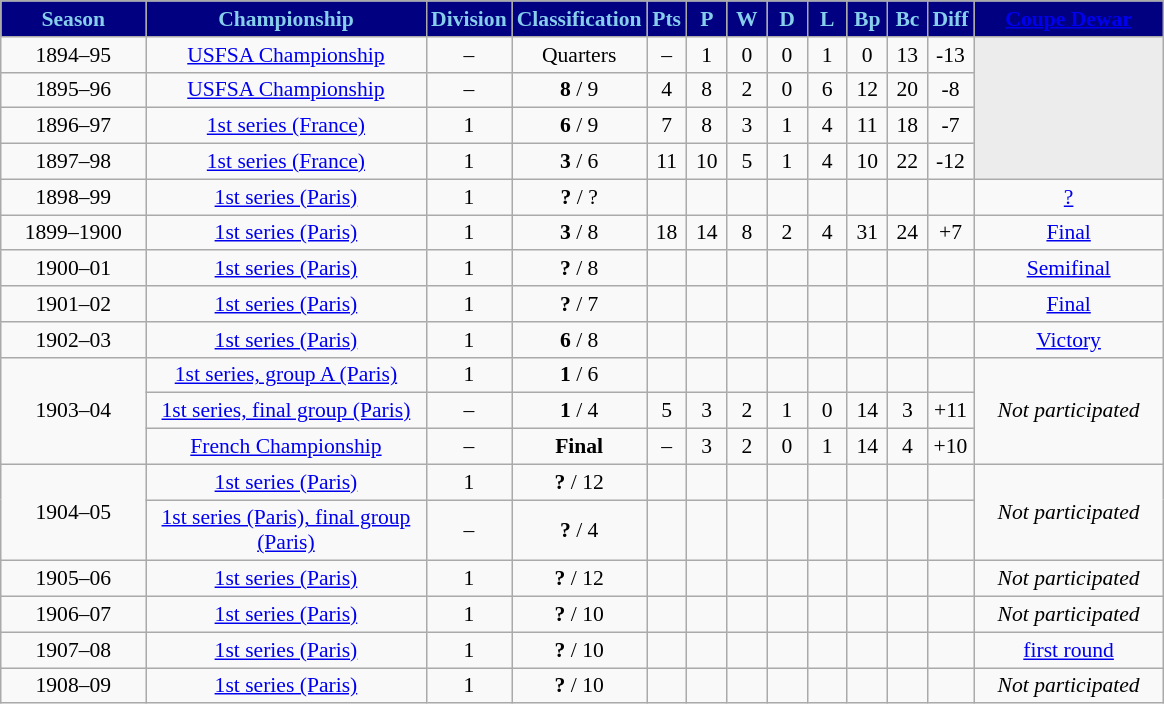<table class="wikitable centre" style="font-size:90%">
<tr>
<th scope=col align=center style="color:#87ceeb; background:#000080;" width="90">Season</th>
<th scope=col align=center style="color:#87ceeb; background:#000080;" width="180">Championship</th>
<th scope=col align=center style="color:#87ceeb; background:#000080;" width="20">Division</th>
<th scope=col align=center style="color:#87ceeb; background:#000080;" width="40">Classification</th>
<th scope=col align=center style="color:#87ceeb; background:#000080;" width="20">Pts</th>
<th scope=col align=center style="color:#87ceeb; background:#000080;" width="20">P</th>
<th scope=col align=center style="color:#87ceeb; background:#000080;" width="20">W</th>
<th scope=col align=center style="color:#87ceeb; background:#000080;" width="20">D</th>
<th scope=col align=center style="color:#87ceeb; background:#000080;" width="20">L</th>
<th scope=col align=center style="color:#87ceeb; background:#000080;" width="20">Bp</th>
<th scope=col align=center style="color:#87ceeb; background:#000080;" width="20">Bc</th>
<th scope=col align=center style="color:#87ceeb; background:#000080;" width="20">Diff</th>
<th scope=col align=center style="color:#87ceeb; background:#000080;" width="120"><a href='#'>Coupe Dewar</a></th>
</tr>
<tr align="center">
<td>1894–95</td>
<td><a href='#'>USFSA Championship</a></td>
<td>–</td>
<td>Quarters</td>
<td>–</td>
<td>1</td>
<td>0</td>
<td>0</td>
<td>1</td>
<td>0</td>
<td>13</td>
<td>-13</td>
<td rowspan=4 bgcolor=#ececec></td>
</tr>
<tr align="center">
<td>1895–96</td>
<td><a href='#'>USFSA Championship</a></td>
<td>–</td>
<td><strong>8</strong> / 9</td>
<td>4</td>
<td>8</td>
<td>2</td>
<td>0</td>
<td>6</td>
<td>12</td>
<td>20</td>
<td>-8</td>
</tr>
<tr align="center">
<td>1896–97</td>
<td><a href='#'>1st series (France)</a></td>
<td>1</td>
<td><strong>6</strong> / 9</td>
<td>7</td>
<td>8</td>
<td>3</td>
<td>1</td>
<td>4</td>
<td>11</td>
<td>18</td>
<td>-7</td>
</tr>
<tr align="center">
<td>1897–98</td>
<td><a href='#'>1st series (France)</a></td>
<td>1</td>
<td><strong>3</strong> / 6</td>
<td>11</td>
<td>10</td>
<td>5</td>
<td>1</td>
<td>4</td>
<td>10</td>
<td>22</td>
<td>-12</td>
</tr>
<tr align="center">
<td>1898–99</td>
<td><a href='#'>1st series (Paris)</a></td>
<td>1</td>
<td><strong>?</strong> / ?</td>
<td></td>
<td></td>
<td></td>
<td></td>
<td></td>
<td></td>
<td></td>
<td></td>
<td><a href='#'>?</a></td>
</tr>
<tr align="center">
<td>1899–1900</td>
<td><a href='#'>1st series (Paris)</a></td>
<td>1</td>
<td><strong>3</strong> / 8</td>
<td>18</td>
<td>14</td>
<td>8</td>
<td>2</td>
<td>4</td>
<td>31</td>
<td>24</td>
<td>+7</td>
<td bgcolor=><a href='#'>Final</a></td>
</tr>
<tr align="center">
<td>1900–01</td>
<td><a href='#'>1st series (Paris)</a></td>
<td>1</td>
<td><strong>?</strong> / 8</td>
<td></td>
<td></td>
<td></td>
<td></td>
<td></td>
<td></td>
<td></td>
<td></td>
<td><a href='#'>Semifinal</a></td>
</tr>
<tr align="center">
<td>1901–02</td>
<td><a href='#'>1st series (Paris)</a></td>
<td>1</td>
<td bgcolor=><strong>?</strong> / 7</td>
<td></td>
<td></td>
<td></td>
<td></td>
<td></td>
<td></td>
<td></td>
<td></td>
<td bgcolor=><a href='#'>Final</a></td>
</tr>
<tr align="center">
<td>1902–03</td>
<td><a href='#'>1st series (Paris)</a></td>
<td>1</td>
<td><strong>6</strong> / 8</td>
<td></td>
<td></td>
<td></td>
<td></td>
<td></td>
<td></td>
<td></td>
<td></td>
<td bgcolor=><a href='#'>Victory</a></td>
</tr>
<tr align="center">
<td rowspan=3>1903–04</td>
<td><a href='#'>1st series, group A (Paris)</a></td>
<td>1</td>
<td bgcolor=><strong>1</strong> / 6</td>
<td></td>
<td></td>
<td></td>
<td></td>
<td></td>
<td></td>
<td></td>
<td></td>
<td rowspan=3><em>Not participated</em></td>
</tr>
<tr align="center">
<td><a href='#'>1st series, final group (Paris)</a></td>
<td>–</td>
<td bgcolor=><strong>1</strong> / 4</td>
<td>5</td>
<td>3</td>
<td>2</td>
<td>1</td>
<td>0</td>
<td>14</td>
<td>3</td>
<td>+11</td>
</tr>
<tr align="center">
<td><a href='#'>French Championship</a></td>
<td>–</td>
<td bgcolor=><strong>Final</strong></td>
<td>–</td>
<td>3</td>
<td>2</td>
<td>0</td>
<td>1</td>
<td>14</td>
<td>4</td>
<td>+10</td>
</tr>
<tr align="center">
<td rowspan=2>1904–05</td>
<td><a href='#'>1st series (Paris)</a></td>
<td>1</td>
<td><strong>?</strong> / 12</td>
<td></td>
<td></td>
<td></td>
<td></td>
<td></td>
<td></td>
<td></td>
<td></td>
<td rowspan=2><em>Not participated</em></td>
</tr>
<tr align="center">
<td><a href='#'>1st series (Paris), final group (Paris)</a></td>
<td>–</td>
<td><strong>?</strong> / 4</td>
<td></td>
<td></td>
<td></td>
<td></td>
<td></td>
<td></td>
<td></td>
</tr>
<tr align="center">
<td>1905–06</td>
<td><a href='#'>1st series (Paris)</a></td>
<td>1</td>
<td><strong>?</strong> / 12</td>
<td></td>
<td></td>
<td></td>
<td></td>
<td></td>
<td></td>
<td></td>
<td></td>
<td><em>Not participated</em></td>
</tr>
<tr align="center">
<td>1906–07</td>
<td><a href='#'>1st series (Paris)</a></td>
<td>1</td>
<td><strong>?</strong> / 10</td>
<td></td>
<td></td>
<td></td>
<td></td>
<td></td>
<td></td>
<td></td>
<td></td>
<td><em>Not participated</em></td>
</tr>
<tr align="center">
<td>1907–08</td>
<td><a href='#'>1st series (Paris)</a></td>
<td>1</td>
<td><strong>?</strong> / 10</td>
<td></td>
<td></td>
<td></td>
<td></td>
<td></td>
<td></td>
<td></td>
<td></td>
<td><a href='#'>first round</a></td>
</tr>
<tr align="center">
<td>1908–09</td>
<td><a href='#'>1st series (Paris)</a></td>
<td>1</td>
<td><strong>?</strong> / 10</td>
<td></td>
<td></td>
<td></td>
<td></td>
<td></td>
<td></td>
<td></td>
<td></td>
<td><em>Not participated</em></td>
</tr>
</table>
